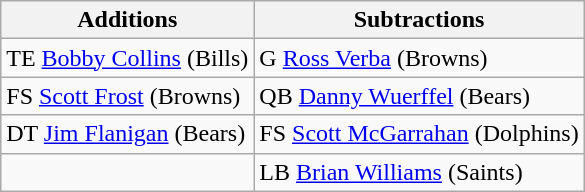<table class="wikitable">
<tr>
<th>Additions</th>
<th>Subtractions</th>
</tr>
<tr>
<td>TE <a href='#'>Bobby Collins</a> (Bills)</td>
<td>G <a href='#'>Ross Verba</a> (Browns)</td>
</tr>
<tr>
<td>FS <a href='#'>Scott Frost</a> (Browns)</td>
<td>QB <a href='#'>Danny Wuerffel</a> (Bears)</td>
</tr>
<tr>
<td>DT <a href='#'>Jim Flanigan</a> (Bears)</td>
<td>FS <a href='#'>Scott McGarrahan</a> (Dolphins)</td>
</tr>
<tr>
<td></td>
<td>LB <a href='#'>Brian Williams</a> (Saints)</td>
</tr>
</table>
